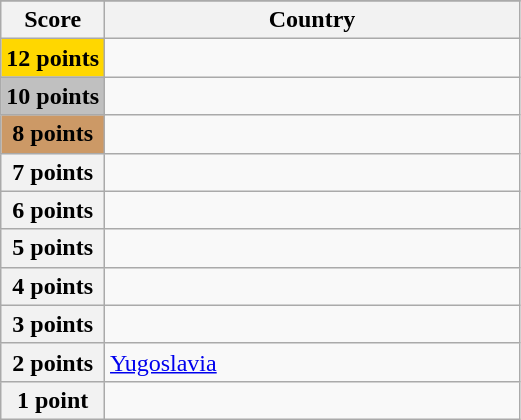<table class="wikitable">
<tr>
</tr>
<tr>
<th scope="col" width="20%">Score</th>
<th scope="col">Country</th>
</tr>
<tr>
<th scope="row" style="background:gold">12 points</th>
<td></td>
</tr>
<tr>
<th scope="row" style="background:silver">10 points</th>
<td></td>
</tr>
<tr>
<th scope="row" style="background:#CC9966">8 points</th>
<td></td>
</tr>
<tr>
<th scope="row">7 points</th>
<td></td>
</tr>
<tr>
<th scope="row">6 points</th>
<td></td>
</tr>
<tr>
<th scope="row">5 points</th>
<td></td>
</tr>
<tr>
<th scope="row">4 points</th>
<td></td>
</tr>
<tr>
<th scope="row">3 points</th>
<td></td>
</tr>
<tr>
<th scope="row">2 points</th>
<td> <a href='#'>Yugoslavia</a></td>
</tr>
<tr>
<th scope="row">1 point</th>
<td></td>
</tr>
</table>
